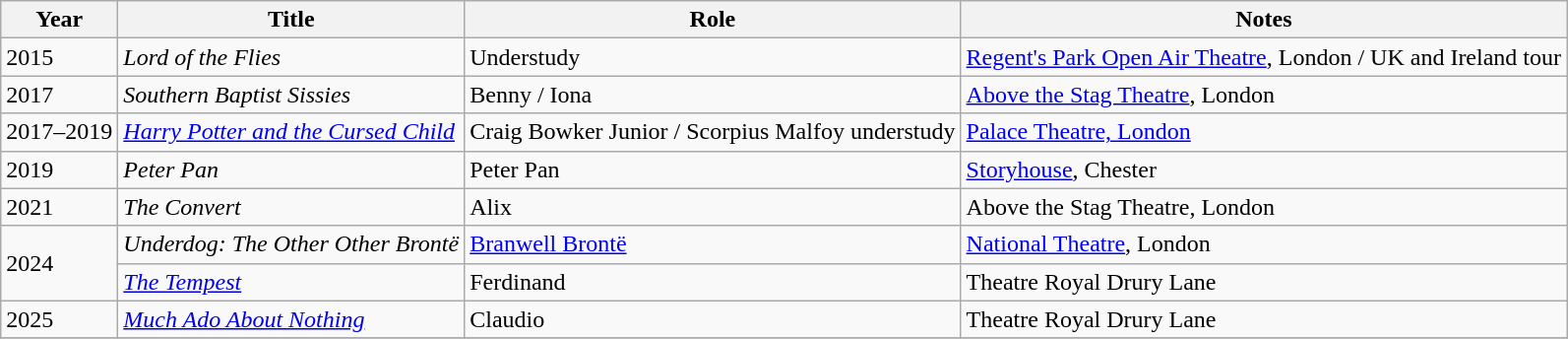<table class="wikitable sortable">
<tr>
<th>Year</th>
<th>Title</th>
<th>Role</th>
<th class="unsortable">Notes</th>
</tr>
<tr>
<td>2015</td>
<td><em>Lord of the Flies</em></td>
<td>Understudy</td>
<td><a href='#'>Regent's Park Open Air Theatre</a>, London / UK and Ireland tour</td>
</tr>
<tr>
<td>2017</td>
<td><em>Southern Baptist Sissies</em></td>
<td>Benny / Iona</td>
<td><a href='#'>Above the Stag Theatre</a>, London</td>
</tr>
<tr>
<td>2017–2019</td>
<td><em><a href='#'>Harry Potter and the Cursed Child</a></em></td>
<td>Craig Bowker Junior / Scorpius Malfoy understudy</td>
<td><a href='#'>Palace Theatre, London</a></td>
</tr>
<tr>
<td>2019</td>
<td><em>Peter Pan</em></td>
<td>Peter Pan</td>
<td><a href='#'>Storyhouse</a>, Chester</td>
</tr>
<tr>
<td>2021</td>
<td><em>The Convert</em></td>
<td>Alix</td>
<td>Above the Stag Theatre, London</td>
</tr>
<tr>
<td rowspan="2">2024</td>
<td><em>Underdog: The Other Other Brontë</em></td>
<td><a href='#'>Branwell Brontë</a></td>
<td><a href='#'>National Theatre</a>, London</td>
</tr>
<tr>
<td><em><a href='#'>The Tempest</a></em></td>
<td>Ferdinand</td>
<td>Theatre Royal Drury Lane</td>
</tr>
<tr>
<td>2025</td>
<td><em><a href='#'>Much Ado About Nothing</a></em></td>
<td>Claudio</td>
<td>Theatre Royal Drury Lane<br></td>
</tr>
<tr>
</tr>
</table>
